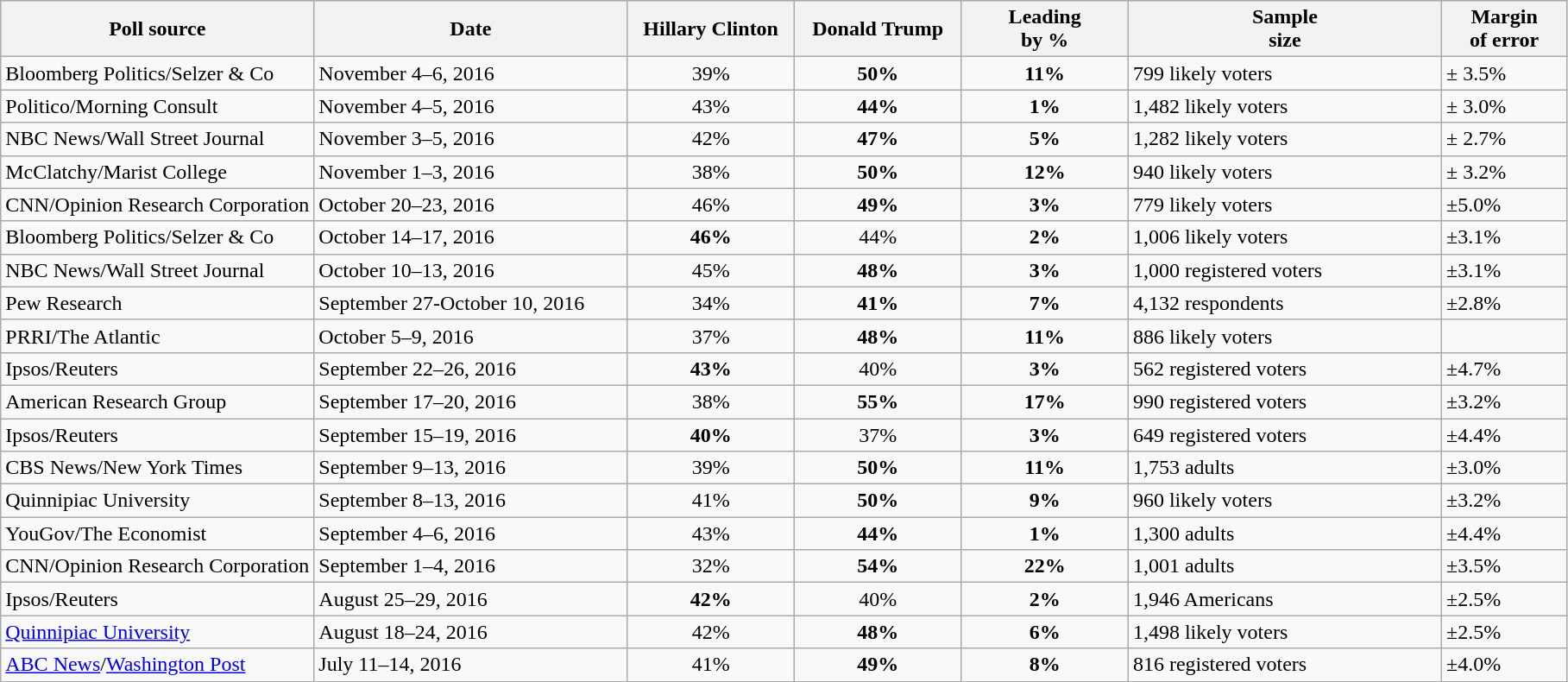<table class="wikitable sortable">
<tr style="background:lightgrey;">
<th width="20%">Poll source</th>
<th width="20%">Date</th>
<th width="10.66%">Hillary Clinton<br><small></small></th>
<th width="10.66%">Donald Trump<br><small></small></th>
<th width="10.66%">Leading<br>by %</th>
<th width="20%">Sample<br>size</th>
<th width="8%">Margin<br>of error</th>
</tr>
<tr>
<td>Bloomberg Politics/Selzer & Co</td>
<td>November 4–6, 2016</td>
<td align="center">39%</td>
<td align="center" ><strong>50%</strong></td>
<td align="center" ><strong>11%</strong></td>
<td>799 likely voters</td>
<td>± 3.5%</td>
</tr>
<tr>
<td>Politico/Morning Consult</td>
<td>November 4–5, 2016</td>
<td align="center">43%</td>
<td align="center" ><strong>44%</strong></td>
<td align="center" ><strong>1%</strong></td>
<td>1,482 likely voters</td>
<td>± 3.0%</td>
</tr>
<tr>
<td>NBC News/Wall Street Journal</td>
<td>November 3–5, 2016</td>
<td align="center">42%</td>
<td align="center" ><strong>47%</strong></td>
<td align="center" ><strong>5%</strong></td>
<td>1,282 likely voters</td>
<td>± 2.7%</td>
</tr>
<tr>
<td>McClatchy/Marist College</td>
<td>November 1–3, 2016</td>
<td align="center">38%</td>
<td align="center" ><strong>50%</strong></td>
<td align="center" ><strong>12%</strong></td>
<td>940 likely voters</td>
<td>± 3.2%</td>
</tr>
<tr>
<td>CNN/Opinion Research Corporation</td>
<td>October 20–23, 2016</td>
<td align="center">46%</td>
<td align="center" ><strong>49%</strong></td>
<td align="center" ><strong>3%</strong></td>
<td>779 likely voters</td>
<td>±5.0%</td>
</tr>
<tr>
<td>Bloomberg Politics/Selzer & Co</td>
<td>October 14–17, 2016</td>
<td align="center" ><strong>46%</strong></td>
<td align="center">44%</td>
<td align="center" ><strong>2%</strong></td>
<td>1,006 likely voters</td>
<td>±3.1%</td>
</tr>
<tr>
<td>NBC News/Wall Street Journal</td>
<td>October 10–13, 2016</td>
<td align="center">45%</td>
<td align="center" ><strong>48%</strong></td>
<td align="center" ><strong>3%</strong></td>
<td>1,000 registered voters</td>
<td>±3.1%</td>
</tr>
<tr>
<td>Pew Research</td>
<td>September 27-October 10, 2016</td>
<td align="center">34%</td>
<td align="center" ><strong>41%</strong></td>
<td align="center" ><strong>7%</strong></td>
<td>4,132 respondents</td>
<td>±2.8%</td>
</tr>
<tr>
<td>PRRI/The Atlantic</td>
<td>October 5–9, 2016</td>
<td align="center">37%</td>
<td align="center" ><strong>48%</strong></td>
<td align="center" ><strong>11%</strong></td>
<td>886 likely voters</td>
<td></td>
</tr>
<tr>
<td>Ipsos/Reuters</td>
<td>September 22–26, 2016</td>
<td align="center" ><strong>43%</strong></td>
<td align="center">40%</td>
<td align="center" ><strong>3%</strong></td>
<td>562 registered voters</td>
<td>±4.7%</td>
</tr>
<tr>
<td>American Research Group</td>
<td>September 17–20, 2016</td>
<td align="center">38%</td>
<td align="center" ><strong>55%</strong></td>
<td align="center" ><strong>17%</strong></td>
<td>990 registered voters</td>
<td>±3.2%</td>
</tr>
<tr>
<td>Ipsos/Reuters</td>
<td>September 15–19, 2016</td>
<td align="center" ><strong>40%</strong></td>
<td align="center">37%</td>
<td align="center" ><strong>3%</strong></td>
<td>649 registered voters</td>
<td>±4.4%</td>
</tr>
<tr>
<td>CBS News/New York Times</td>
<td>September 9–13, 2016</td>
<td align="center">39%</td>
<td align="center" ><strong>50%</strong></td>
<td align="center" ><strong>11%</strong></td>
<td>1,753 adults</td>
<td>±3.0%</td>
</tr>
<tr>
<td>Quinnipiac University</td>
<td>September 8–13, 2016</td>
<td align="center">41%</td>
<td align="center" ><strong>50%</strong></td>
<td align="center" ><strong>9%</strong></td>
<td>960 likely voters</td>
<td>±3.2%</td>
</tr>
<tr>
<td>YouGov/The Economist</td>
<td>September 4–6, 2016</td>
<td align="center">43%</td>
<td align="center" ><strong>44%</strong></td>
<td align="center" ><strong>1%</strong></td>
<td>1,300 adults</td>
<td>±4.4%</td>
</tr>
<tr>
<td>CNN/Opinion Research Corporation</td>
<td>September 1–4, 2016</td>
<td align="center">32%</td>
<td align="center" ><strong>54%</strong></td>
<td align="center" ><strong>22%</strong></td>
<td>1,001 adults</td>
<td>±3.5%</td>
</tr>
<tr>
<td>Ipsos/Reuters</td>
<td>August 25–29, 2016</td>
<td align="center" ><strong>42%</strong></td>
<td align="center">40%</td>
<td align="center" ><strong>2%</strong></td>
<td>1,946 Americans</td>
<td>±2.5%</td>
</tr>
<tr>
<td><a href='#'>Quinnipiac University</a></td>
<td>August 18–24, 2016</td>
<td align="center">42%</td>
<td align="center" ><strong>48%</strong></td>
<td align="center" ><strong>6%</strong></td>
<td>1,498 likely voters</td>
<td>±2.5%</td>
</tr>
<tr>
<td><a href='#'>ABC News</a>/<a href='#'>Washington Post</a></td>
<td>July 11–14, 2016</td>
<td align="center">41%</td>
<td align="center" ><strong>49%</strong></td>
<td align="center" ><strong>8%</strong></td>
<td>816 registered voters</td>
<td>±4.0%</td>
</tr>
<tr>
</tr>
</table>
